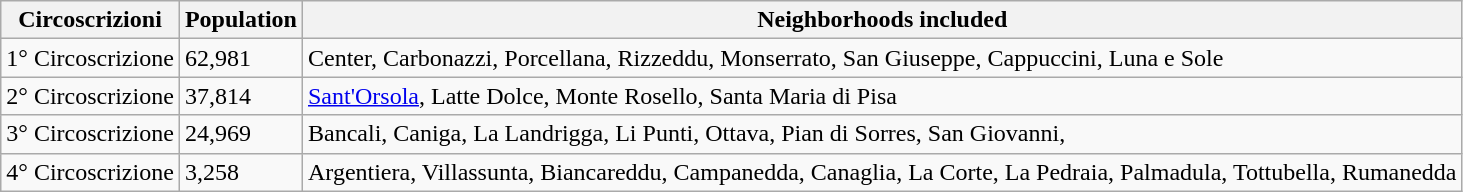<table class="wikitable">
<tr>
<th>Circoscrizioni</th>
<th>Population</th>
<th>Neighborhoods included</th>
</tr>
<tr>
<td>1° Circoscrizione</td>
<td>62,981</td>
<td>Center, Carbonazzi, Porcellana, Rizzeddu, Monserrato, San Giuseppe, Cappuccini, Luna e Sole</td>
</tr>
<tr>
<td>2° Circoscrizione</td>
<td>37,814</td>
<td><a href='#'>Sant'Orsola</a>, Latte Dolce, Monte Rosello, Santa Maria di Pisa</td>
</tr>
<tr>
<td>3° Circoscrizione</td>
<td>24,969</td>
<td>Bancali, Caniga, La Landrigga, Li Punti, Ottava, Pian di Sorres, San Giovanni,</td>
</tr>
<tr>
<td>4° Circoscrizione</td>
<td>3,258</td>
<td>Argentiera, Villassunta, Biancareddu, Campanedda, Canaglia, La Corte, La Pedraia, Palmadula, Tottubella, Rumanedda</td>
</tr>
</table>
